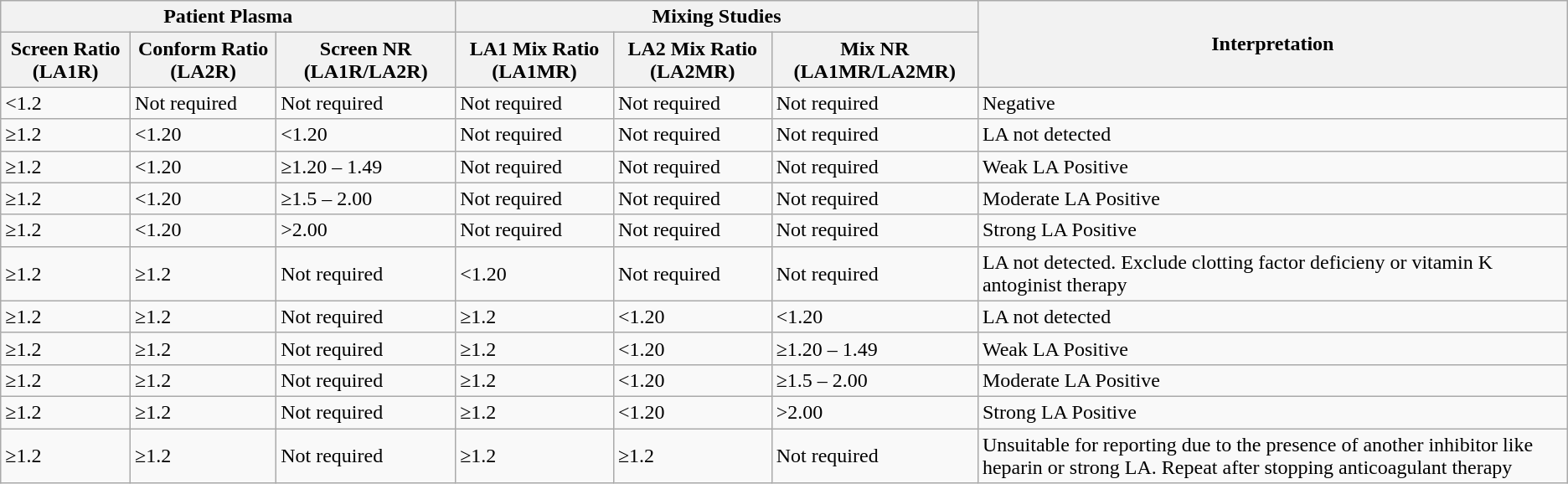<table class="wikitable">
<tr>
<th colspan="3">Patient Plasma</th>
<th colspan="3">Mixing Studies</th>
<th rowspan="2"><strong>Interpretation</strong></th>
</tr>
<tr>
<th>Screen Ratio (LA1R)</th>
<th>Conform Ratio (LA2R)</th>
<th>Screen NR (LA1R/LA2R)</th>
<th>LA1 Mix Ratio (LA1MR)</th>
<th>LA2 Mix Ratio (LA2MR)</th>
<th>Mix NR (LA1MR/LA2MR)</th>
</tr>
<tr>
<td><1.2</td>
<td>Not required</td>
<td>Not required</td>
<td>Not required</td>
<td>Not required</td>
<td>Not required</td>
<td>Negative</td>
</tr>
<tr>
<td>≥1.2</td>
<td><1.20</td>
<td><1.20</td>
<td>Not required</td>
<td>Not required</td>
<td>Not required</td>
<td>LA not detected</td>
</tr>
<tr>
<td>≥1.2</td>
<td><1.20</td>
<td>≥1.20 – 1.49</td>
<td>Not required</td>
<td>Not required</td>
<td>Not required</td>
<td>Weak LA Positive</td>
</tr>
<tr>
<td>≥1.2</td>
<td><1.20</td>
<td>≥1.5 – 2.00</td>
<td>Not required</td>
<td>Not required</td>
<td>Not required</td>
<td>Moderate LA Positive</td>
</tr>
<tr>
<td>≥1.2</td>
<td><1.20</td>
<td>>2.00</td>
<td>Not required</td>
<td>Not required</td>
<td>Not required</td>
<td>Strong LA Positive</td>
</tr>
<tr>
<td>≥1.2</td>
<td>≥1.2</td>
<td>Not required</td>
<td><1.20</td>
<td>Not required</td>
<td>Not required</td>
<td>LA not detected. Exclude clotting factor deficieny or vitamin K antoginist therapy</td>
</tr>
<tr>
<td>≥1.2</td>
<td>≥1.2</td>
<td>Not required</td>
<td>≥1.2</td>
<td><1.20</td>
<td><1.20</td>
<td>LA not detected</td>
</tr>
<tr>
<td>≥1.2</td>
<td>≥1.2</td>
<td>Not required</td>
<td>≥1.2</td>
<td><1.20</td>
<td>≥1.20 – 1.49</td>
<td>Weak LA Positive</td>
</tr>
<tr>
<td>≥1.2</td>
<td>≥1.2</td>
<td>Not required</td>
<td>≥1.2</td>
<td><1.20</td>
<td>≥1.5 – 2.00</td>
<td>Moderate LA Positive</td>
</tr>
<tr>
<td>≥1.2</td>
<td>≥1.2</td>
<td>Not required</td>
<td>≥1.2</td>
<td><1.20</td>
<td>>2.00</td>
<td>Strong LA Positive</td>
</tr>
<tr>
<td>≥1.2</td>
<td>≥1.2</td>
<td>Not required</td>
<td>≥1.2</td>
<td>≥1.2</td>
<td>Not required</td>
<td>Unsuitable for reporting due to the presence of another inhibitor like heparin or strong LA. Repeat after stopping anticoagulant therapy</td>
</tr>
</table>
